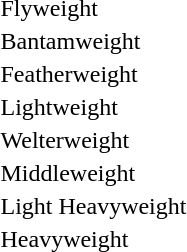<table>
<tr>
<td>Flyweight<br></td>
<td></td>
<td></td>
<td></td>
</tr>
<tr>
<td>Bantamweight<br></td>
<td></td>
<td></td>
<td></td>
</tr>
<tr>
<td>Featherweight<br></td>
<td></td>
<td></td>
<td></td>
</tr>
<tr>
<td>Lightweight<br></td>
<td></td>
<td></td>
<td></td>
</tr>
<tr>
<td>Welterweight<br></td>
<td></td>
<td></td>
<td></td>
</tr>
<tr>
<td>Middleweight<br></td>
<td></td>
<td></td>
<td></td>
</tr>
<tr>
<td>Light Heavyweight<br></td>
<td></td>
<td></td>
<td></td>
</tr>
<tr>
<td>Heavyweight<br></td>
<td></td>
<td></td>
<td></td>
</tr>
</table>
